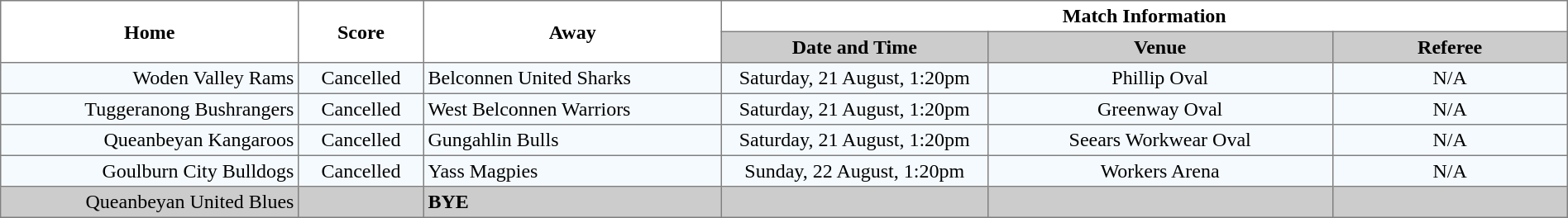<table border="1" cellpadding="3" cellspacing="0" width="100%" style="border-collapse:collapse;  text-align:center;">
<tr>
<th rowspan="2" width="19%">Home</th>
<th rowspan="2" width="8%">Score</th>
<th rowspan="2" width="19%">Away</th>
<th colspan="3">Match Information</th>
</tr>
<tr bgcolor="#CCCCCC">
<th width="17%">Date and Time</th>
<th width="22%">Venue</th>
<th width="50%">Referee</th>
</tr>
<tr style="text-align:center; background:#f5faff;">
<td align="right">Woden Valley Rams </td>
<td>Cancelled</td>
<td align="left"> Belconnen United Sharks</td>
<td>Saturday, 21 August, 1:20pm</td>
<td>Phillip Oval</td>
<td>N/A</td>
</tr>
<tr style="text-align:center; background:#f5faff;">
<td align="right">Tuggeranong Bushrangers </td>
<td>Cancelled</td>
<td align="left"> West Belconnen Warriors</td>
<td>Saturday, 21 August, 1:20pm</td>
<td>Greenway Oval</td>
<td>N/A</td>
</tr>
<tr style="text-align:center; background:#f5faff;">
<td align="right">Queanbeyan Kangaroos </td>
<td>Cancelled</td>
<td align="left"> Gungahlin Bulls</td>
<td>Saturday, 21 August, 1:20pm</td>
<td>Seears Workwear Oval</td>
<td>N/A</td>
</tr>
<tr style="text-align:center; background:#f5faff;">
<td align="right">Goulburn City Bulldogs </td>
<td>Cancelled</td>
<td align="left"> Yass Magpies</td>
<td>Sunday, 22 August, 1:20pm</td>
<td>Workers Arena</td>
<td>N/A</td>
</tr>
<tr style="text-align:center; background:#CCCCCC;">
<td align="right">Queanbeyan United Blues </td>
<td></td>
<td align="left"><strong>BYE</strong></td>
<td></td>
<td></td>
<td></td>
</tr>
</table>
